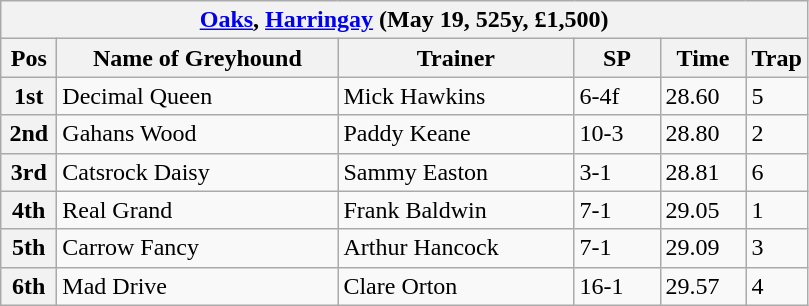<table class="wikitable">
<tr>
<th colspan="6"><a href='#'>Oaks</a>, <a href='#'>Harringay</a> (May 19, 525y, £1,500)</th>
</tr>
<tr>
<th width=30>Pos</th>
<th width=180>Name of Greyhound</th>
<th width=150>Trainer</th>
<th width=50>SP</th>
<th width=50>Time</th>
<th width=30>Trap</th>
</tr>
<tr>
<th>1st</th>
<td>Decimal Queen</td>
<td>Mick Hawkins</td>
<td>6-4f</td>
<td>28.60</td>
<td>5</td>
</tr>
<tr>
<th>2nd</th>
<td>Gahans Wood</td>
<td>Paddy Keane</td>
<td>10-3</td>
<td>28.80</td>
<td>2</td>
</tr>
<tr>
<th>3rd</th>
<td>Catsrock Daisy</td>
<td>Sammy Easton</td>
<td>3-1</td>
<td>28.81</td>
<td>6</td>
</tr>
<tr>
<th>4th</th>
<td>Real Grand</td>
<td>Frank Baldwin</td>
<td>7-1</td>
<td>29.05</td>
<td>1</td>
</tr>
<tr>
<th>5th</th>
<td>Carrow Fancy</td>
<td>Arthur Hancock</td>
<td>7-1</td>
<td>29.09</td>
<td>3</td>
</tr>
<tr>
<th>6th</th>
<td>Mad Drive</td>
<td>Clare Orton</td>
<td>16-1</td>
<td>29.57</td>
<td>4</td>
</tr>
</table>
